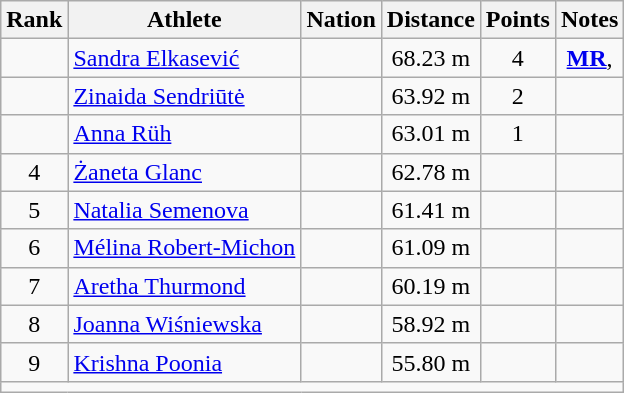<table class="wikitable mw-datatable sortable" style="text-align:center;">
<tr>
<th>Rank</th>
<th>Athlete</th>
<th>Nation</th>
<th>Distance</th>
<th>Points</th>
<th>Notes</th>
</tr>
<tr>
<td></td>
<td align=left><a href='#'>Sandra Elkasević</a></td>
<td align=left></td>
<td>68.23 m</td>
<td>4</td>
<td><strong><a href='#'>MR</a></strong>, </td>
</tr>
<tr>
<td></td>
<td align=left><a href='#'>Zinaida Sendriūtė</a></td>
<td align=left></td>
<td>63.92 m</td>
<td>2</td>
<td></td>
</tr>
<tr>
<td></td>
<td align=left><a href='#'>Anna Rüh</a></td>
<td align=left></td>
<td>63.01 m</td>
<td>1</td>
<td></td>
</tr>
<tr>
<td>4</td>
<td align=left><a href='#'>Żaneta Glanc</a></td>
<td align=left></td>
<td>62.78 m</td>
<td></td>
<td></td>
</tr>
<tr>
<td>5</td>
<td align=left><a href='#'>Natalia Semenova</a></td>
<td align=left></td>
<td>61.41 m</td>
<td></td>
<td></td>
</tr>
<tr>
<td>6</td>
<td align=left><a href='#'>Mélina Robert-Michon</a></td>
<td align=left></td>
<td>61.09 m</td>
<td></td>
<td></td>
</tr>
<tr>
<td>7</td>
<td align=left><a href='#'>Aretha Thurmond</a></td>
<td align=left></td>
<td>60.19 m</td>
<td></td>
<td></td>
</tr>
<tr>
<td>8</td>
<td align=left><a href='#'>Joanna Wiśniewska</a></td>
<td align=left></td>
<td>58.92 m</td>
<td></td>
<td></td>
</tr>
<tr>
<td>9</td>
<td align=left><a href='#'>Krishna Poonia</a></td>
<td align=left></td>
<td>55.80 m</td>
<td></td>
<td></td>
</tr>
<tr class="sortbottom">
<td colspan=6></td>
</tr>
</table>
